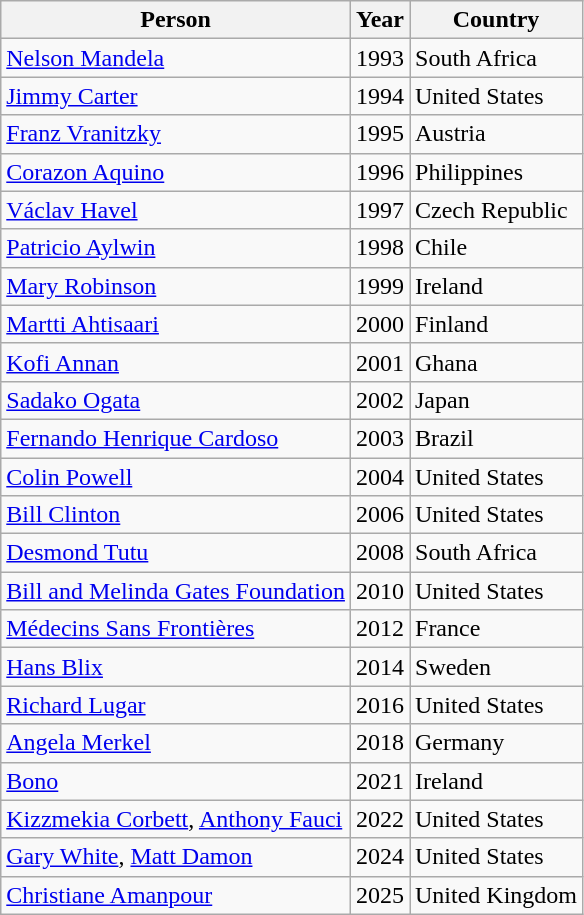<table class="wikitable sortable">
<tr>
<th>Person</th>
<th>Year</th>
<th>Country</th>
</tr>
<tr>
<td><a href='#'>Nelson Mandela</a></td>
<td>1993</td>
<td>South Africa</td>
</tr>
<tr>
<td><a href='#'>Jimmy Carter</a></td>
<td>1994</td>
<td>United States</td>
</tr>
<tr>
<td><a href='#'>Franz Vranitzky</a></td>
<td>1995</td>
<td>Austria</td>
</tr>
<tr>
<td><a href='#'>Corazon Aquino</a></td>
<td>1996</td>
<td>Philippines</td>
</tr>
<tr>
<td><a href='#'>Václav Havel</a></td>
<td>1997</td>
<td>Czech Republic</td>
</tr>
<tr>
<td><a href='#'>Patricio Aylwin</a></td>
<td>1998</td>
<td>Chile</td>
</tr>
<tr>
<td><a href='#'>Mary Robinson</a></td>
<td>1999</td>
<td>Ireland</td>
</tr>
<tr>
<td><a href='#'>Martti Ahtisaari</a></td>
<td>2000</td>
<td>Finland</td>
</tr>
<tr>
<td><a href='#'>Kofi Annan</a></td>
<td>2001</td>
<td>Ghana</td>
</tr>
<tr>
<td><a href='#'>Sadako Ogata</a></td>
<td>2002</td>
<td>Japan</td>
</tr>
<tr>
<td><a href='#'>Fernando Henrique Cardoso</a></td>
<td>2003</td>
<td>Brazil</td>
</tr>
<tr>
<td><a href='#'>Colin Powell</a></td>
<td>2004</td>
<td>United States</td>
</tr>
<tr>
<td><a href='#'>Bill Clinton</a></td>
<td>2006</td>
<td>United States</td>
</tr>
<tr>
<td><a href='#'>Desmond Tutu</a></td>
<td>2008</td>
<td>South Africa</td>
</tr>
<tr>
<td><a href='#'>Bill and Melinda Gates Foundation</a></td>
<td>2010</td>
<td>United States</td>
</tr>
<tr>
<td><a href='#'>Médecins Sans Frontières</a></td>
<td>2012</td>
<td>France</td>
</tr>
<tr>
<td><a href='#'>Hans Blix</a></td>
<td>2014</td>
<td>Sweden</td>
</tr>
<tr>
<td><a href='#'>Richard Lugar</a></td>
<td>2016</td>
<td>United States</td>
</tr>
<tr>
<td><a href='#'>Angela Merkel</a></td>
<td>2018</td>
<td>Germany</td>
</tr>
<tr>
<td><a href='#'>Bono</a></td>
<td>2021</td>
<td>Ireland</td>
</tr>
<tr>
<td><a href='#'>Kizzmekia Corbett</a>, <a href='#'>Anthony Fauci</a></td>
<td>2022</td>
<td>United States</td>
</tr>
<tr>
<td><a href='#'>Gary White</a>, <a href='#'>Matt Damon</a></td>
<td>2024</td>
<td>United States</td>
</tr>
<tr>
<td><a href='#'>Christiane Amanpour</a></td>
<td>2025</td>
<td>United Kingdom</td>
</tr>
</table>
